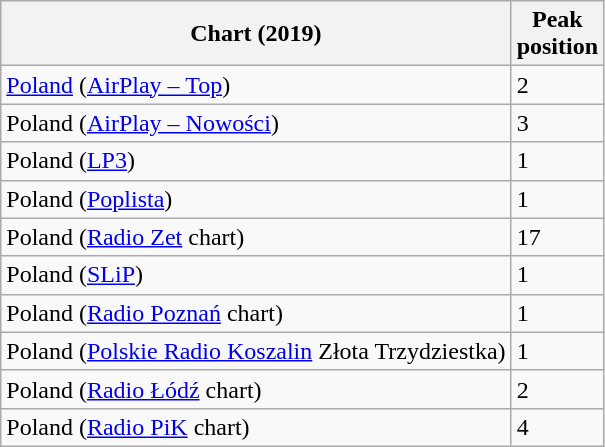<table class="wikitable sortable plainrowheaders">
<tr>
<th scope="col">Chart (2019)</th>
<th scope="col">Peak<br>position</th>
</tr>
<tr>
<td><a href='#'>Poland</a> (<a href='#'>AirPlay – Top</a>)</td>
<td>2</td>
</tr>
<tr>
<td>Poland (<a href='#'>AirPlay – Nowości</a>)</td>
<td>3</td>
</tr>
<tr>
<td>Poland (<a href='#'>LP3</a>)</td>
<td>1</td>
</tr>
<tr>
<td>Poland (<a href='#'>Poplista</a>)</td>
<td>1</td>
</tr>
<tr>
<td>Poland (<a href='#'>Radio Zet</a> chart)</td>
<td>17</td>
</tr>
<tr>
<td>Poland (<a href='#'>SLiP</a>)</td>
<td>1</td>
</tr>
<tr>
<td>Poland (<a href='#'>Radio Poznań</a> chart)</td>
<td>1</td>
</tr>
<tr>
<td>Poland (<a href='#'>Polskie Radio Koszalin</a> Złota Trzydziestka)</td>
<td>1</td>
</tr>
<tr>
<td>Poland (<a href='#'>Radio Łódź</a> chart)</td>
<td>2</td>
</tr>
<tr>
<td>Poland (<a href='#'>Radio PiK</a> chart)</td>
<td>4</td>
</tr>
</table>
